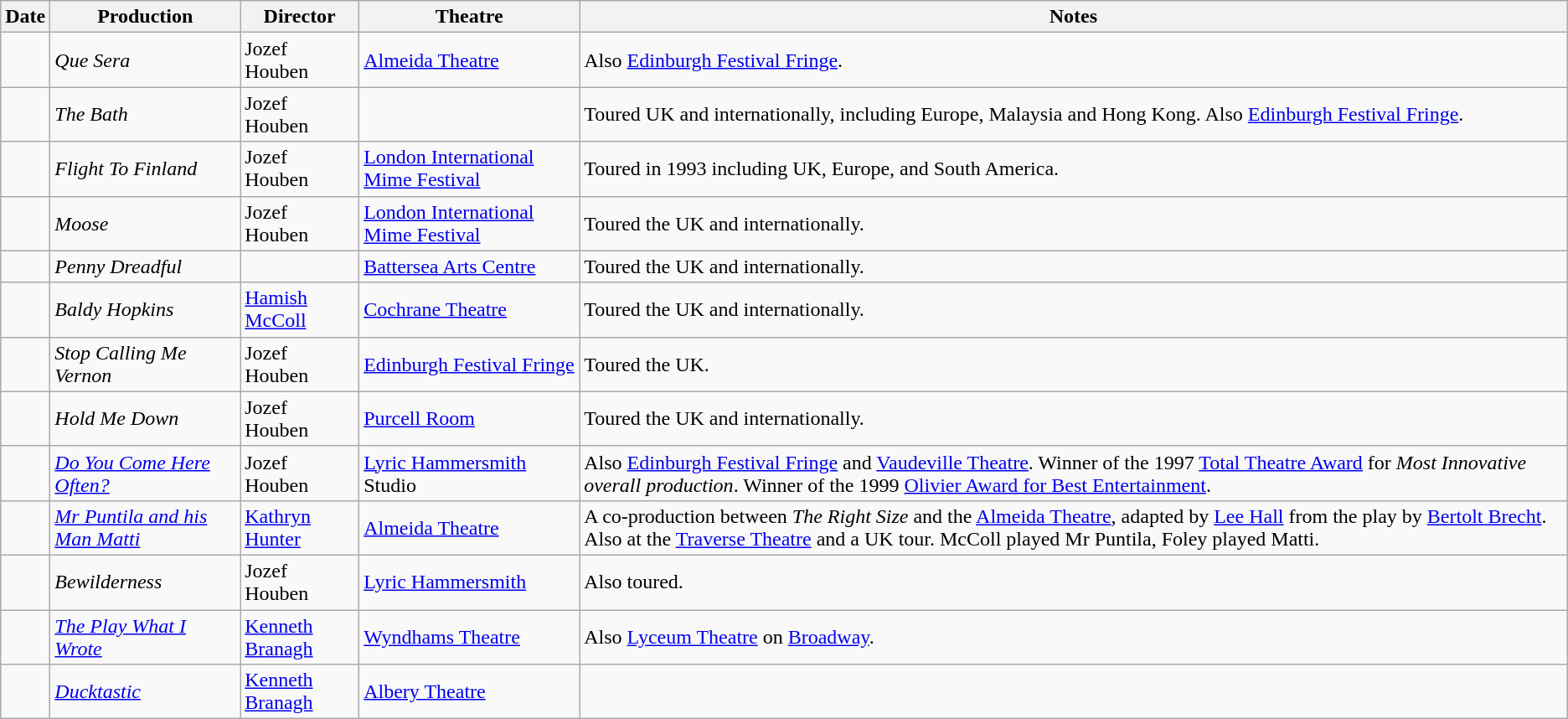<table class="wikitable sortable" border="1">
<tr>
<th scope="col">Date</th>
<th scope="col">Production</th>
<th scope="col">Director</th>
<th scope="col">Theatre</th>
<th scope="col">Notes</th>
</tr>
<tr>
<td></td>
<td><em>Que Sera</em></td>
<td>Jozef Houben</td>
<td><a href='#'>Almeida Theatre</a></td>
<td>Also <a href='#'>Edinburgh Festival Fringe</a>.</td>
</tr>
<tr>
<td></td>
<td><em>The Bath</em></td>
<td>Jozef Houben</td>
<td></td>
<td>Toured UK and internationally, including Europe, Malaysia and Hong Kong. Also <a href='#'>Edinburgh Festival Fringe</a>.</td>
</tr>
<tr>
<td></td>
<td><em>Flight To Finland</em></td>
<td>Jozef Houben</td>
<td><a href='#'>London International Mime Festival</a></td>
<td>Toured in 1993 including UK, Europe, and South America.</td>
</tr>
<tr>
<td></td>
<td><em>Moose</em></td>
<td>Jozef Houben</td>
<td><a href='#'>London International Mime Festival</a></td>
<td>Toured the UK and internationally.</td>
</tr>
<tr>
<td></td>
<td><em>Penny Dreadful</em></td>
<td></td>
<td><a href='#'>Battersea Arts Centre</a></td>
<td>Toured the UK and internationally.</td>
</tr>
<tr>
<td></td>
<td><em>Baldy Hopkins</em></td>
<td><a href='#'>Hamish McColl</a></td>
<td><a href='#'>Cochrane Theatre</a></td>
<td>Toured the UK and internationally.</td>
</tr>
<tr>
<td></td>
<td><em>Stop Calling Me Vernon</em></td>
<td>Jozef Houben</td>
<td><a href='#'>Edinburgh Festival Fringe</a></td>
<td>Toured the UK.</td>
</tr>
<tr>
<td></td>
<td><em>Hold Me Down</em></td>
<td>Jozef Houben</td>
<td><a href='#'>Purcell Room</a></td>
<td>Toured the UK and internationally.</td>
</tr>
<tr>
<td></td>
<td><em><a href='#'>Do You Come Here Often?</a></em></td>
<td>Jozef Houben</td>
<td><a href='#'>Lyric Hammersmith</a> Studio</td>
<td>Also <a href='#'>Edinburgh Festival Fringe</a> and <a href='#'>Vaudeville Theatre</a>. Winner of the 1997 <a href='#'>Total Theatre Award</a> for <em>Most Innovative overall production</em>. Winner of the 1999 <a href='#'>Olivier Award for Best Entertainment</a>.</td>
</tr>
<tr>
<td></td>
<td><em><a href='#'>Mr Puntila and his Man Matti</a></em></td>
<td><a href='#'>Kathryn Hunter</a></td>
<td><a href='#'>Almeida Theatre</a></td>
<td>A co-production between <em>The Right Size</em> and the <a href='#'>Almeida Theatre</a>, adapted by <a href='#'>Lee Hall</a> from the play by <a href='#'>Bertolt Brecht</a>. Also at the <a href='#'>Traverse Theatre</a> and a UK tour. McColl played Mr Puntila, Foley played Matti.</td>
</tr>
<tr>
<td></td>
<td><em>Bewilderness</em></td>
<td>Jozef Houben</td>
<td><a href='#'>Lyric Hammersmith</a></td>
<td>Also toured.</td>
</tr>
<tr>
<td></td>
<td><em><a href='#'>The Play What I Wrote</a></em></td>
<td><a href='#'>Kenneth Branagh</a></td>
<td><a href='#'>Wyndhams Theatre</a></td>
<td>Also <a href='#'>Lyceum Theatre</a> on <a href='#'>Broadway</a>.</td>
</tr>
<tr>
<td></td>
<td><em><a href='#'>Ducktastic</a></em></td>
<td><a href='#'>Kenneth Branagh</a></td>
<td><a href='#'>Albery Theatre</a></td>
<td></td>
</tr>
</table>
